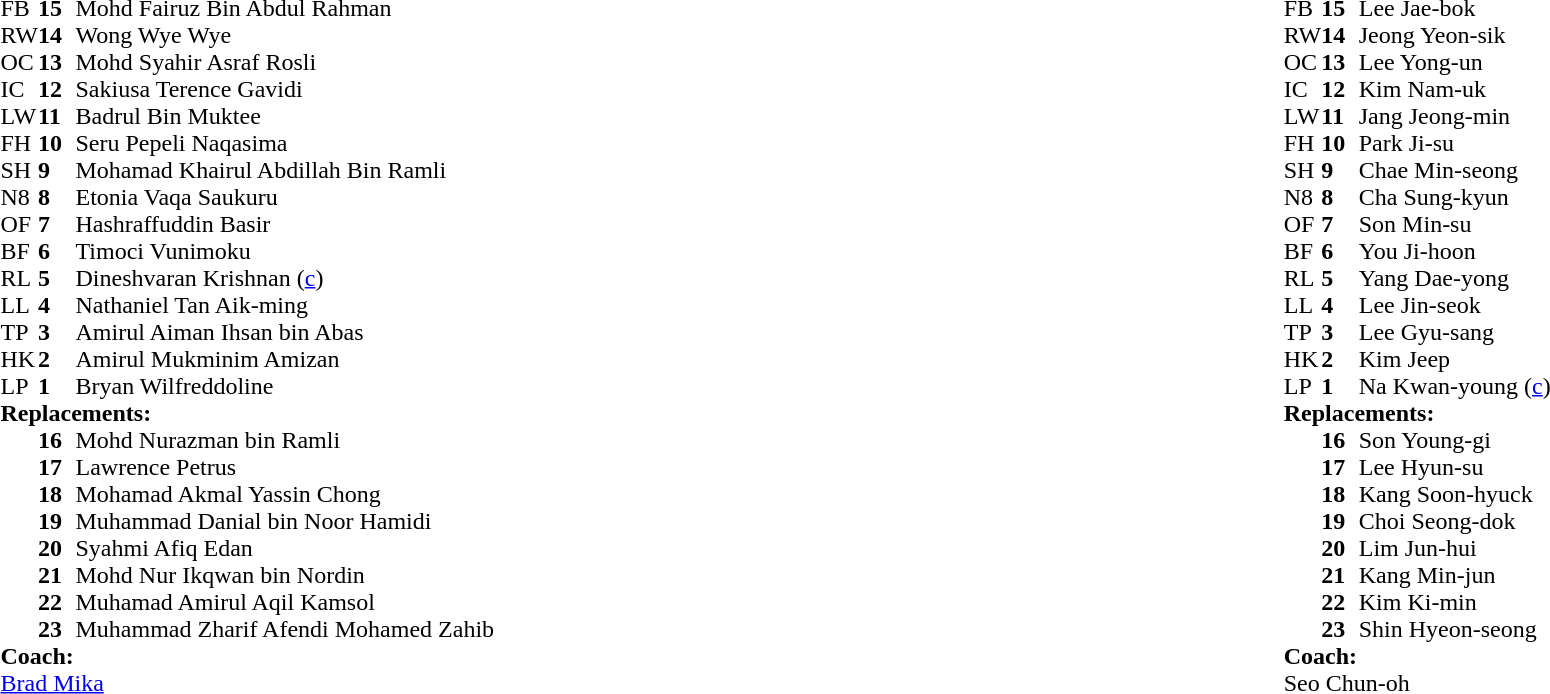<table style="width:100%">
<tr>
<td style="vertical-align:top; width:50%"><br><table cellspacing="0" cellpadding="0">
<tr>
<th width="25"></th>
<th width="25"></th>
</tr>
<tr>
<td>FB</td>
<td><strong>15</strong></td>
<td>Mohd Fairuz Bin Abdul Rahman</td>
</tr>
<tr>
<td>RW</td>
<td><strong>14</strong></td>
<td>Wong Wye Wye</td>
</tr>
<tr>
<td>OC</td>
<td><strong>13</strong></td>
<td>Mohd Syahir Asraf Rosli</td>
</tr>
<tr>
<td>IC</td>
<td><strong>12</strong></td>
<td>Sakiusa Terence Gavidi</td>
<td></td>
<td></td>
</tr>
<tr>
<td>LW</td>
<td><strong>11</strong></td>
<td>Badrul Bin Muktee</td>
</tr>
<tr>
<td>FH</td>
<td><strong>10</strong></td>
<td>Seru Pepeli Naqasima</td>
</tr>
<tr>
<td>SH</td>
<td><strong>9</strong></td>
<td>Mohamad Khairul Abdillah Bin Ramli</td>
</tr>
<tr>
<td>N8</td>
<td><strong>8</strong></td>
<td>Etonia Vaqa Saukuru</td>
</tr>
<tr>
<td>OF</td>
<td><strong>7</strong></td>
<td>Hashraffuddin Basir</td>
</tr>
<tr>
<td>BF</td>
<td><strong>6</strong></td>
<td>Timoci Vunimoku</td>
</tr>
<tr>
<td>RL</td>
<td><strong>5</strong></td>
<td>Dineshvaran Krishnan (<a href='#'>c</a>)</td>
</tr>
<tr>
<td>LL</td>
<td><strong>4</strong></td>
<td>Nathaniel Tan Aik-ming</td>
<td></td>
<td></td>
</tr>
<tr>
<td>TP</td>
<td><strong>3</strong></td>
<td>Amirul Aiman Ihsan bin Abas</td>
</tr>
<tr>
<td>HK</td>
<td><strong>2</strong></td>
<td>Amirul Mukminim Amizan</td>
</tr>
<tr>
<td>LP</td>
<td><strong>1</strong></td>
<td>Bryan Wilfreddoline</td>
</tr>
<tr>
<td colspan="3"><strong>Replacements:</strong></td>
</tr>
<tr>
<td></td>
<td><strong>16</strong></td>
<td>Mohd Nurazman bin Ramli</td>
</tr>
<tr>
<td></td>
<td><strong>17</strong></td>
<td>Lawrence Petrus</td>
</tr>
<tr>
<td></td>
<td><strong>18</strong></td>
<td>Mohamad Akmal Yassin Chong</td>
</tr>
<tr>
<td></td>
<td><strong>19</strong></td>
<td>Muhammad Danial bin Noor Hamidi</td>
</tr>
<tr>
<td></td>
<td><strong>20</strong></td>
<td>Syahmi Afiq Edan</td>
</tr>
<tr>
<td></td>
<td><strong>21</strong></td>
<td>Mohd Nur Ikqwan bin Nordin</td>
</tr>
<tr>
<td></td>
<td><strong>22</strong></td>
<td>Muhamad Amirul Aqil Kamsol</td>
</tr>
<tr>
<td></td>
<td><strong>23</strong></td>
<td>Muhammad Zharif Afendi Mohamed Zahib</td>
</tr>
<tr>
<td colspan="3"><strong>Coach:</strong></td>
</tr>
<tr>
<td colspan="3"> <a href='#'>Brad Mika</a></td>
</tr>
</table>
</td>
<td style="vertical-align:top; width:50%"><br><table cellspacing="0" cellpadding="0" style="margin:auto">
<tr>
<th width="25"></th>
<th width="25"></th>
</tr>
<tr>
<td>FB</td>
<td><strong>15</strong></td>
<td>Lee Jae-bok</td>
</tr>
<tr>
<td>RW</td>
<td><strong>14</strong></td>
<td>Jeong Yeon-sik</td>
</tr>
<tr>
<td>OC</td>
<td><strong>13</strong></td>
<td>Lee Yong-un</td>
</tr>
<tr>
<td>IC</td>
<td><strong>12</strong></td>
<td>Kim Nam-uk</td>
</tr>
<tr>
<td>LW</td>
<td><strong>11</strong></td>
<td>Jang Jeong-min</td>
</tr>
<tr>
<td>FH</td>
<td><strong>10</strong></td>
<td>Park Ji-su</td>
</tr>
<tr>
<td>SH</td>
<td><strong>9</strong></td>
<td>Chae Min-seong</td>
</tr>
<tr>
<td>N8</td>
<td><strong>8</strong></td>
<td>Cha Sung-kyun</td>
</tr>
<tr>
<td>OF</td>
<td><strong>7</strong></td>
<td>Son Min-su</td>
</tr>
<tr>
<td>BF</td>
<td><strong>6</strong></td>
<td>You Ji-hoon</td>
</tr>
<tr>
<td>RL</td>
<td><strong>5</strong></td>
<td>Yang Dae-yong</td>
</tr>
<tr>
<td>LL</td>
<td><strong>4</strong></td>
<td>Lee Jin-seok</td>
</tr>
<tr>
<td>TP</td>
<td><strong>3</strong></td>
<td>Lee Gyu-sang</td>
</tr>
<tr>
<td>HK</td>
<td><strong>2</strong></td>
<td>Kim Jeep</td>
</tr>
<tr>
<td>LP</td>
<td><strong>1</strong></td>
<td>Na Kwan-young (<a href='#'>c</a>)</td>
</tr>
<tr>
<td colspan=3><strong>Replacements:</strong></td>
</tr>
<tr>
<td></td>
<td><strong>16</strong></td>
<td>Son Young-gi</td>
</tr>
<tr>
<td></td>
<td><strong>17</strong></td>
<td>Lee Hyun-su</td>
</tr>
<tr>
<td></td>
<td><strong>18</strong></td>
<td>Kang Soon-hyuck</td>
</tr>
<tr>
<td></td>
<td><strong>19</strong></td>
<td>Choi Seong-dok</td>
</tr>
<tr>
<td></td>
<td><strong>20</strong></td>
<td>Lim Jun-hui</td>
</tr>
<tr>
<td></td>
<td><strong>21</strong></td>
<td>Kang Min-jun</td>
</tr>
<tr>
<td></td>
<td><strong>22</strong></td>
<td>Kim Ki-min</td>
</tr>
<tr>
<td></td>
<td><strong>23</strong></td>
<td>Shin Hyeon-seong</td>
</tr>
<tr>
<td colspan="3"><strong>Coach:</strong></td>
</tr>
<tr>
<td colspan="3"> Seo Chun-oh</td>
</tr>
</table>
</td>
</tr>
</table>
